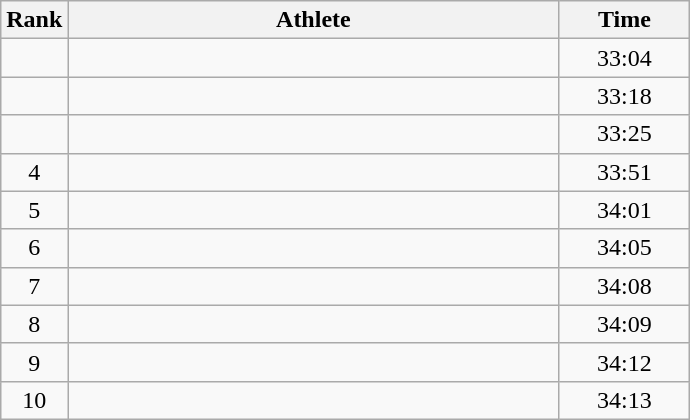<table class=wikitable style=text-align:center>
<tr>
<th>Rank</th>
<th style="width: 20em">Athlete</th>
<th style="width: 5em">Time</th>
</tr>
<tr>
<td></td>
<td align=left></td>
<td>33:04</td>
</tr>
<tr>
<td></td>
<td align=left></td>
<td>33:18</td>
</tr>
<tr>
<td></td>
<td align=left></td>
<td>33:25</td>
</tr>
<tr>
<td>4</td>
<td align=left></td>
<td>33:51</td>
</tr>
<tr>
<td>5</td>
<td align=left></td>
<td>34:01</td>
</tr>
<tr>
<td>6</td>
<td align=left></td>
<td>34:05</td>
</tr>
<tr>
<td>7</td>
<td align=left></td>
<td>34:08</td>
</tr>
<tr>
<td>8</td>
<td align=left></td>
<td>34:09</td>
</tr>
<tr>
<td>9</td>
<td align=left></td>
<td>34:12</td>
</tr>
<tr>
<td>10</td>
<td align=left></td>
<td>34:13</td>
</tr>
</table>
